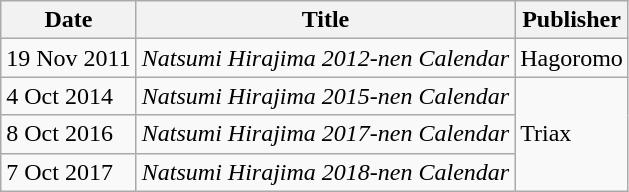<table class="wikitable">
<tr>
<th>Date</th>
<th>Title</th>
<th>Publisher</th>
</tr>
<tr>
<td>19 Nov 2011</td>
<td><em>Natsumi Hirajima 2012-nen Calendar</em></td>
<td>Hagoromo</td>
</tr>
<tr>
<td>4 Oct 2014</td>
<td><em>Natsumi Hirajima 2015-nen Calendar</em></td>
<td rowspan="3">Triax</td>
</tr>
<tr>
<td>8 Oct 2016</td>
<td><em>Natsumi Hirajima 2017-nen Calendar</em></td>
</tr>
<tr>
<td>7 Oct 2017</td>
<td><em>Natsumi Hirajima 2018-nen Calendar</em></td>
</tr>
</table>
